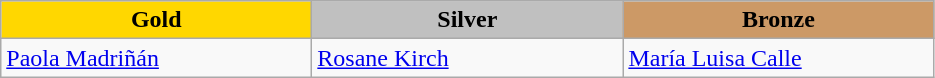<table class="wikitable" style="text-align:left">
<tr align="center">
<td width=200 bgcolor=gold><strong>Gold</strong></td>
<td width=200 bgcolor=silver><strong>Silver</strong></td>
<td width=200 bgcolor=CC9966><strong>Bronze</strong></td>
</tr>
<tr>
<td><a href='#'>Paola Madriñán</a><br><em></em></td>
<td><a href='#'>Rosane Kirch</a><br><em></em></td>
<td><a href='#'>María Luisa Calle</a><br><em></em></td>
</tr>
</table>
